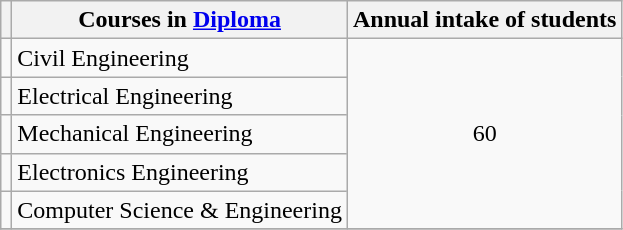<table class="wikitable">
<tr>
<th></th>
<th>Courses in <a href='#'>Diploma</a></th>
<th>Annual intake of students</th>
</tr>
<tr>
<td></td>
<td>Civil Engineering</td>
<td rowspan="5" style="text-align:center;">60</td>
</tr>
<tr>
<td></td>
<td>Electrical Engineering</td>
</tr>
<tr>
<td></td>
<td>Mechanical Engineering</td>
</tr>
<tr>
<td></td>
<td>Electronics Engineering</td>
</tr>
<tr>
<td></td>
<td>Computer Science & Engineering</td>
</tr>
<tr>
</tr>
</table>
